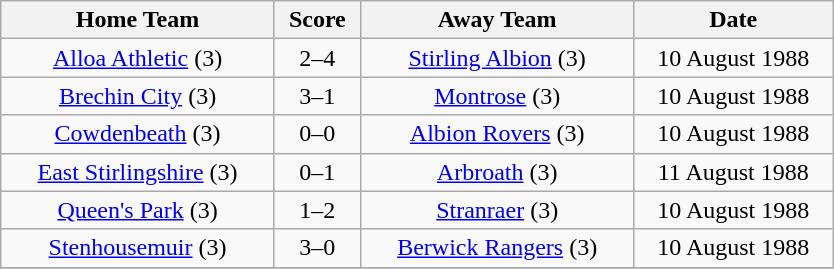<table class="wikitable" style="text-align:center;">
<tr>
<th width=175>Home Team</th>
<th width=50>Score</th>
<th width=175>Away Team</th>
<th width= 125>Date</th>
</tr>
<tr>
<td><a href='#'>Alloa Athletic</a> (3)</td>
<td>2–4</td>
<td><a href='#'>Stirling Albion</a> (3)</td>
<td>10 August 1988</td>
</tr>
<tr>
<td><a href='#'>Brechin City</a> (3)</td>
<td>3–1</td>
<td><a href='#'>Montrose</a> (3)</td>
<td>10 August 1988</td>
</tr>
<tr>
<td><a href='#'>Cowdenbeath</a>	(3)</td>
<td>0–0</td>
<td><a href='#'>Albion Rovers</a> (3)</td>
<td>10 August 1988</td>
</tr>
<tr>
<td><a href='#'>East Stirlingshire</a> (3)</td>
<td>0–1</td>
<td><a href='#'>Arbroath</a> (3)</td>
<td>11 August 1988</td>
</tr>
<tr>
<td><a href='#'>Queen's Park</a> (3)</td>
<td>1–2</td>
<td><a href='#'>Stranraer</a> (3)</td>
<td>10 August 1988</td>
</tr>
<tr>
<td><a href='#'>Stenhousemuir</a> (3)</td>
<td>3–0</td>
<td><a href='#'>Berwick Rangers</a> (3)</td>
<td>10 August 1988</td>
</tr>
<tr>
</tr>
</table>
